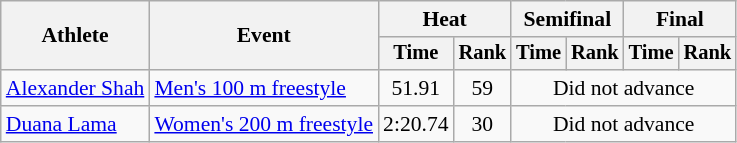<table class=wikitable style="font-size:90%">
<tr>
<th rowspan="2">Athlete</th>
<th rowspan="2">Event</th>
<th colspan="2">Heat</th>
<th colspan="2">Semifinal</th>
<th colspan="2">Final</th>
</tr>
<tr style="font-size:95%">
<th>Time</th>
<th>Rank</th>
<th>Time</th>
<th>Rank</th>
<th>Time</th>
<th>Rank</th>
</tr>
<tr align=center>
<td align=left><a href='#'>Alexander Shah</a></td>
<td align=left><a href='#'>Men's 100 m freestyle</a></td>
<td>51.91</td>
<td>59</td>
<td colspan="4">Did not advance</td>
</tr>
<tr align=center>
<td align=left><a href='#'>Duana Lama</a></td>
<td align=left><a href='#'>Women's 200 m freestyle</a></td>
<td>2:20.74</td>
<td>30</td>
<td colspan="4">Did not advance</td>
</tr>
</table>
